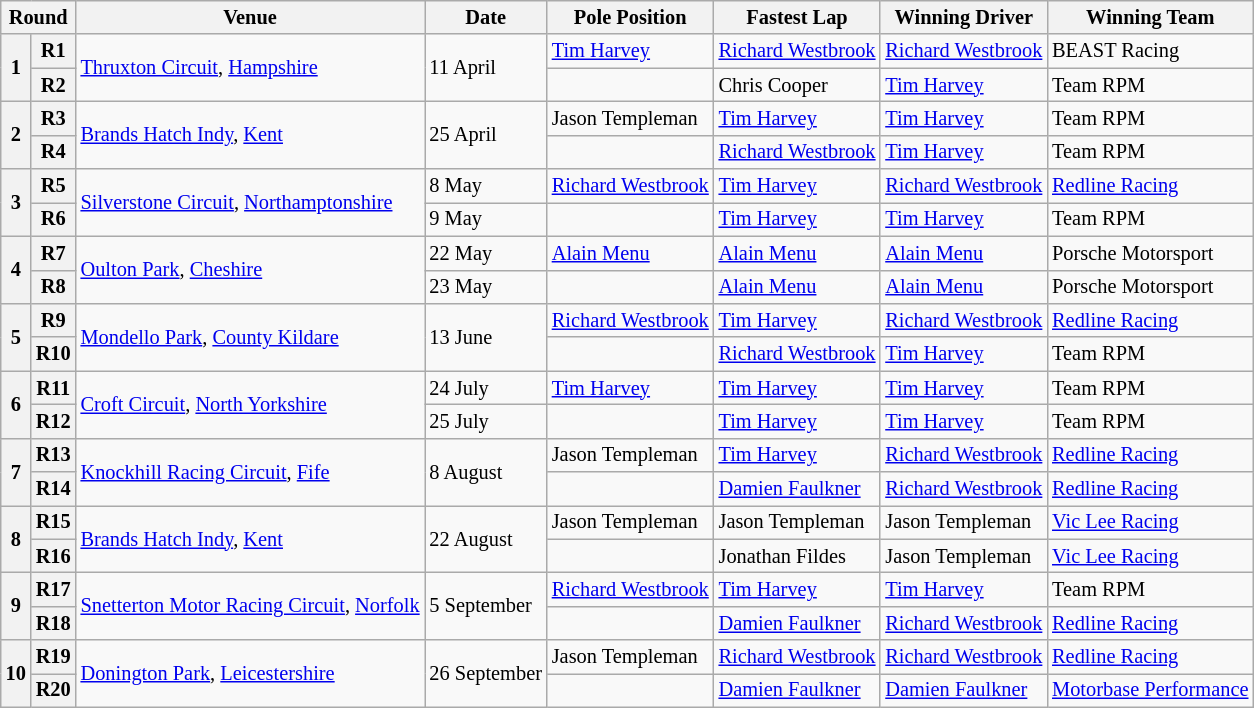<table class="wikitable" style="font-size: 85%">
<tr>
<th colspan="2">Round</th>
<th>Venue</th>
<th>Date</th>
<th>Pole Position</th>
<th>Fastest Lap</th>
<th>Winning Driver</th>
<th>Winning Team</th>
</tr>
<tr>
<th rowspan=2>1</th>
<th>R1</th>
<td rowspan=2><a href='#'>Thruxton Circuit</a>, <a href='#'>Hampshire</a></td>
<td rowspan=2>11 April</td>
<td> <a href='#'>Tim Harvey</a></td>
<td> <a href='#'>Richard Westbrook</a></td>
<td> <a href='#'>Richard Westbrook</a></td>
<td>BEAST Racing</td>
</tr>
<tr>
<th>R2</th>
<td></td>
<td> Chris Cooper</td>
<td> <a href='#'>Tim Harvey</a></td>
<td>Team RPM</td>
</tr>
<tr>
<th rowspan=2>2</th>
<th>R3</th>
<td rowspan=2><a href='#'>Brands Hatch Indy</a>, <a href='#'>Kent</a></td>
<td rowspan=2>25 April</td>
<td> Jason Templeman</td>
<td> <a href='#'>Tim Harvey</a></td>
<td> <a href='#'>Tim Harvey</a></td>
<td>Team RPM</td>
</tr>
<tr>
<th>R4</th>
<td></td>
<td> <a href='#'>Richard Westbrook</a></td>
<td> <a href='#'>Tim Harvey</a></td>
<td>Team RPM</td>
</tr>
<tr>
<th rowspan=2>3</th>
<th>R5</th>
<td rowspan=2><a href='#'>Silverstone Circuit</a>, <a href='#'>Northamptonshire</a></td>
<td>8 May</td>
<td> <a href='#'>Richard Westbrook</a></td>
<td> <a href='#'>Tim Harvey</a></td>
<td> <a href='#'>Richard Westbrook</a></td>
<td><a href='#'>Redline Racing</a></td>
</tr>
<tr>
<th>R6</th>
<td>9 May</td>
<td></td>
<td> <a href='#'>Tim Harvey</a></td>
<td> <a href='#'>Tim Harvey</a></td>
<td>Team RPM</td>
</tr>
<tr>
<th rowspan=2>4</th>
<th>R7</th>
<td rowspan=2><a href='#'>Oulton Park</a>, <a href='#'>Cheshire</a></td>
<td>22 May</td>
<td> <a href='#'>Alain Menu</a></td>
<td> <a href='#'>Alain Menu</a></td>
<td> <a href='#'>Alain Menu</a></td>
<td>Porsche Motorsport</td>
</tr>
<tr>
<th>R8</th>
<td>23 May</td>
<td></td>
<td> <a href='#'>Alain Menu</a></td>
<td> <a href='#'>Alain Menu</a></td>
<td>Porsche Motorsport</td>
</tr>
<tr>
<th rowspan=2>5</th>
<th>R9</th>
<td rowspan=2><a href='#'>Mondello Park</a>, <a href='#'>County Kildare</a></td>
<td rowspan=2>13 June</td>
<td> <a href='#'>Richard Westbrook</a></td>
<td> <a href='#'>Tim Harvey</a></td>
<td> <a href='#'>Richard Westbrook</a></td>
<td><a href='#'>Redline Racing</a></td>
</tr>
<tr>
<th>R10</th>
<td></td>
<td> <a href='#'>Richard Westbrook</a></td>
<td> <a href='#'>Tim Harvey</a></td>
<td>Team RPM</td>
</tr>
<tr>
<th rowspan=2>6</th>
<th>R11</th>
<td rowspan=2><a href='#'>Croft Circuit</a>, <a href='#'>North Yorkshire</a></td>
<td>24 July</td>
<td> <a href='#'>Tim Harvey</a></td>
<td> <a href='#'>Tim Harvey</a></td>
<td> <a href='#'>Tim Harvey</a></td>
<td>Team RPM</td>
</tr>
<tr>
<th>R12</th>
<td>25 July</td>
<td></td>
<td> <a href='#'>Tim Harvey</a></td>
<td> <a href='#'>Tim Harvey</a></td>
<td>Team RPM</td>
</tr>
<tr>
<th rowspan=2>7</th>
<th>R13</th>
<td rowspan=2><a href='#'>Knockhill Racing Circuit</a>, <a href='#'>Fife</a></td>
<td rowspan=2>8 August</td>
<td> Jason Templeman</td>
<td> <a href='#'>Tim Harvey</a></td>
<td> <a href='#'>Richard Westbrook</a></td>
<td><a href='#'>Redline Racing</a></td>
</tr>
<tr>
<th>R14</th>
<td></td>
<td> <a href='#'>Damien Faulkner</a></td>
<td> <a href='#'>Richard Westbrook</a></td>
<td><a href='#'>Redline Racing</a></td>
</tr>
<tr>
<th rowspan=2>8</th>
<th>R15</th>
<td rowspan=2><a href='#'>Brands Hatch Indy</a>, <a href='#'>Kent</a></td>
<td rowspan=2>22 August</td>
<td> Jason Templeman</td>
<td> Jason Templeman</td>
<td> Jason Templeman</td>
<td><a href='#'>Vic Lee Racing</a></td>
</tr>
<tr>
<th>R16</th>
<td></td>
<td> Jonathan Fildes</td>
<td> Jason Templeman</td>
<td><a href='#'>Vic Lee Racing</a></td>
</tr>
<tr>
<th rowspan=2>9</th>
<th>R17</th>
<td rowspan=2><a href='#'>Snetterton Motor Racing Circuit</a>, <a href='#'>Norfolk</a></td>
<td rowspan=2>5 September</td>
<td> <a href='#'>Richard Westbrook</a></td>
<td> <a href='#'>Tim Harvey</a></td>
<td> <a href='#'>Tim Harvey</a></td>
<td>Team RPM</td>
</tr>
<tr>
<th>R18</th>
<td></td>
<td> <a href='#'>Damien Faulkner</a></td>
<td> <a href='#'>Richard Westbrook</a></td>
<td><a href='#'>Redline Racing</a></td>
</tr>
<tr>
<th rowspan=2>10</th>
<th>R19</th>
<td rowspan=2><a href='#'>Donington Park</a>, <a href='#'>Leicestershire</a></td>
<td rowspan=2>26 September</td>
<td> Jason Templeman</td>
<td> <a href='#'>Richard Westbrook</a></td>
<td> <a href='#'>Richard Westbrook</a></td>
<td><a href='#'>Redline Racing</a></td>
</tr>
<tr>
<th>R20</th>
<td></td>
<td> <a href='#'>Damien Faulkner</a></td>
<td> <a href='#'>Damien Faulkner</a></td>
<td><a href='#'>Motorbase Performance</a></td>
</tr>
</table>
